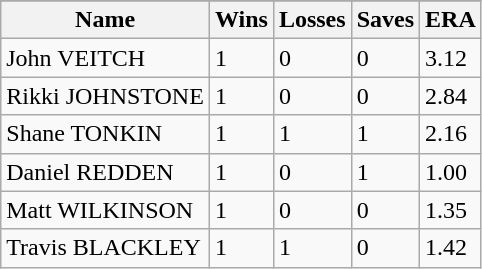<table class="wikitable">
<tr>
</tr>
<tr>
<th>Name</th>
<th>Wins</th>
<th>Losses</th>
<th>Saves</th>
<th>ERA</th>
</tr>
<tr>
<td>John VEITCH</td>
<td>1</td>
<td>0</td>
<td>0</td>
<td>3.12</td>
</tr>
<tr>
<td>Rikki JOHNSTONE</td>
<td>1</td>
<td>0</td>
<td>0</td>
<td>2.84</td>
</tr>
<tr>
<td>Shane TONKIN</td>
<td>1</td>
<td>1</td>
<td>1</td>
<td>2.16</td>
</tr>
<tr>
<td>Daniel REDDEN</td>
<td>1</td>
<td>0</td>
<td>1</td>
<td>1.00</td>
</tr>
<tr>
<td>Matt WILKINSON</td>
<td>1</td>
<td>0</td>
<td>0</td>
<td>1.35</td>
</tr>
<tr>
<td>Travis BLACKLEY</td>
<td>1</td>
<td>1</td>
<td>0</td>
<td>1.42</td>
</tr>
</table>
